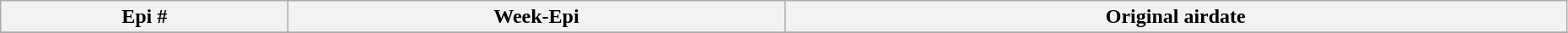<table class="wikitable plainrowheaders" style="width:98%;">
<tr>
<th>Epi #</th>
<th>Week-Epi</th>
<th>Original airdate<br>



</th>
</tr>
<tr>
</tr>
</table>
